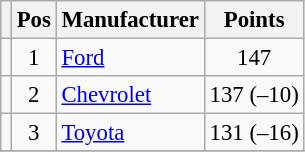<table class="wikitable" style="font-size: 95%">
<tr>
<th></th>
<th>Pos</th>
<th>Manufacturer</th>
<th>Points</th>
</tr>
<tr>
<td align="left"></td>
<td style="text-align:center;">1</td>
<td><a href='#'>Ford</a></td>
<td style="text-align:center;">147</td>
</tr>
<tr>
<td align="left"></td>
<td style="text-align:center;">2</td>
<td><a href='#'>Chevrolet</a></td>
<td style="text-align:center;">137 (–10)</td>
</tr>
<tr>
<td align="left"></td>
<td style="text-align:center;">3</td>
<td><a href='#'>Toyota</a></td>
<td style="text-align:center;">131 (–16)</td>
</tr>
<tr class="sortbottom">
</tr>
</table>
